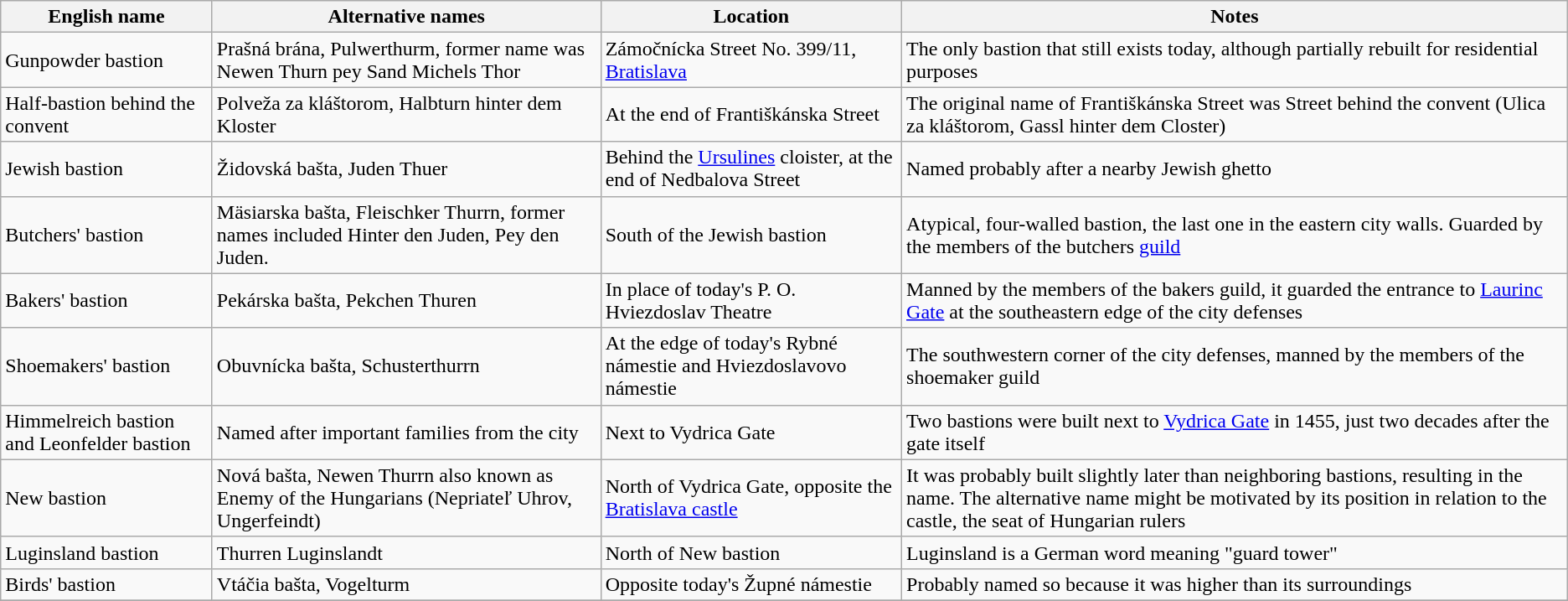<table class="wikitable">
<tr>
<th>English name</th>
<th>Alternative names</th>
<th>Location</th>
<th>Notes</th>
</tr>
<tr>
<td>Gunpowder bastion</td>
<td>Prašná brána, Pulwerthurm, former name was Newen Thurn pey Sand Michels Thor</td>
<td>Zámočnícka Street No. 399/11, <a href='#'>Bratislava</a></td>
<td>The only bastion that still exists today, although partially rebuilt for residential purposes</td>
</tr>
<tr>
<td>Half-bastion behind the convent</td>
<td>Polveža za kláštorom, Halbturn hinter dem Kloster</td>
<td>At the end of Františkánska Street</td>
<td>The original name of Františkánska Street was Street behind the convent (Ulica za kláštorom, Gassl hinter dem Closter)</td>
</tr>
<tr>
<td>Jewish bastion</td>
<td>Židovská bašta, Juden Thuer</td>
<td>Behind the <a href='#'>Ursulines</a> cloister,  at the end of Nedbalova Street</td>
<td>Named probably after a nearby Jewish ghetto</td>
</tr>
<tr>
<td>Butchers' bastion</td>
<td>Mäsiarska bašta, Fleischker Thurrn, former names included Hinter den Juden, Pey den Juden.</td>
<td>South of the Jewish bastion</td>
<td>Atypical, four-walled bastion, the last one in the eastern city walls. Guarded by the members of the butchers <a href='#'>guild</a></td>
</tr>
<tr>
<td>Bakers' bastion</td>
<td>Pekárska bašta, Pekchen Thuren</td>
<td>In place of today's P. O. Hviezdoslav Theatre</td>
<td>Manned by the members of the bakers guild, it guarded the entrance to <a href='#'>Laurinc Gate</a> at the southeastern edge of the city defenses</td>
</tr>
<tr>
<td>Shoemakers' bastion</td>
<td>Obuvnícka bašta, Schusterthurrn</td>
<td>At the edge of today's Rybné námestie and Hviezdoslavovo námestie</td>
<td>The southwestern corner of the city defenses, manned by the members of the shoemaker guild</td>
</tr>
<tr>
<td>Himmelreich bastion and Leonfelder bastion</td>
<td>Named after important families from the city</td>
<td>Next to Vydrica Gate</td>
<td>Two bastions were built next to <a href='#'>Vydrica Gate</a> in 1455, just two decades after the gate itself</td>
</tr>
<tr>
<td>New bastion</td>
<td>Nová bašta, Newen Thurrn also known as Enemy of the Hungarians (Nepriateľ Uhrov, Ungerfeindt)</td>
<td>North of Vydrica Gate, opposite the <a href='#'>Bratislava castle</a></td>
<td>It was probably built slightly later than neighboring bastions, resulting in the name. The alternative name might be motivated by its position in relation to the castle, the seat of Hungarian rulers</td>
</tr>
<tr>
<td>Luginsland bastion</td>
<td>Thurren Luginslandt</td>
<td>North of New bastion</td>
<td>Luginsland is a German word meaning "guard tower"</td>
</tr>
<tr>
<td>Birds' bastion</td>
<td>Vtáčia bašta, Vogelturm</td>
<td>Opposite today's Župné námestie</td>
<td>Probably named so because it was higher than its surroundings</td>
</tr>
<tr>
</tr>
</table>
